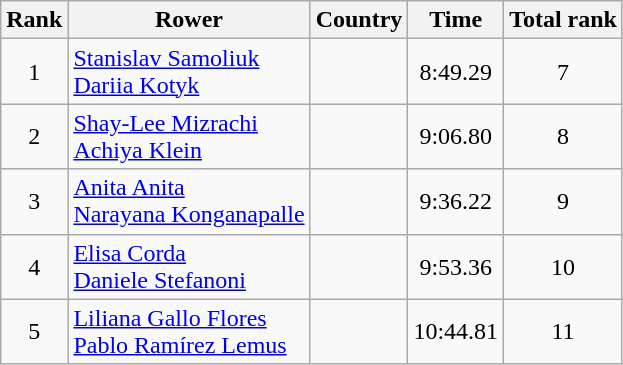<table class="wikitable" style="text-align:center">
<tr>
<th>Rank</th>
<th>Rower</th>
<th>Country</th>
<th>Time</th>
<th>Total rank</th>
</tr>
<tr>
<td>1</td>
<td align="left"><a href='#'>Stanislav Samoliuk </a><br><a href='#'>Dariia Kotyk</a></td>
<td align="left"></td>
<td>8:49.29</td>
<td>7</td>
</tr>
<tr>
<td>2</td>
<td align="left"><a href='#'>Shay-Lee Mizrachi</a><br><a href='#'>Achiya Klein</a></td>
<td align="left"></td>
<td>9:06.80</td>
<td>8</td>
</tr>
<tr>
<td>3</td>
<td align="left"><a href='#'>Anita Anita</a><br><a href='#'>Narayana Konganapalle</a></td>
<td align="left"></td>
<td>9:36.22</td>
<td>9</td>
</tr>
<tr>
<td>4</td>
<td align="left"><a href='#'>Elisa Corda</a><br><a href='#'>Daniele Stefanoni</a></td>
<td align="left"></td>
<td>9:53.36</td>
<td>10</td>
</tr>
<tr>
<td>5</td>
<td align="left"><a href='#'>Liliana Gallo Flores</a><br><a href='#'>Pablo Ramírez Lemus</a></td>
<td align="left"></td>
<td>10:44.81</td>
<td>11</td>
</tr>
</table>
